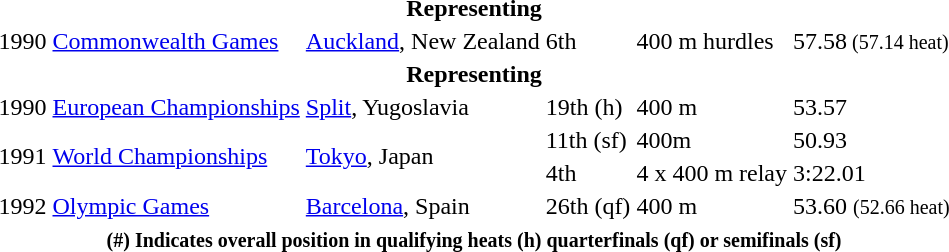<table>
<tr>
<th colspan=6>Representing </th>
</tr>
<tr>
<td>1990</td>
<td><a href='#'>Commonwealth Games</a></td>
<td><a href='#'>Auckland</a>, New Zealand</td>
<td>6th</td>
<td>400 m hurdles</td>
<td>57.58<small> (57.14 heat)</small></td>
</tr>
<tr>
<th colspan=6>Representing </th>
</tr>
<tr>
<td>1990</td>
<td><a href='#'>European Championships</a></td>
<td><a href='#'>Split</a>, Yugoslavia</td>
<td>19th (h)</td>
<td>400 m</td>
<td>53.57</td>
</tr>
<tr>
<td rowspan=2>1991</td>
<td rowspan=2><a href='#'>World Championships</a></td>
<td rowspan=2><a href='#'>Tokyo</a>, Japan</td>
<td>11th (sf)</td>
<td>400m</td>
<td>50.93</td>
</tr>
<tr>
<td>4th</td>
<td>4 x 400 m relay</td>
<td>3:22.01</td>
</tr>
<tr>
<td>1992</td>
<td><a href='#'>Olympic Games</a></td>
<td><a href='#'>Barcelona</a>, Spain</td>
<td>26th (qf)</td>
<td>400 m</td>
<td>53.60 <small>(52.66 heat)</small></td>
</tr>
<tr>
<th colspan=6><small><strong>(#) Indicates overall position in qualifying heats (h) quarterfinals (qf) or semifinals (sf)</strong></small></th>
</tr>
</table>
